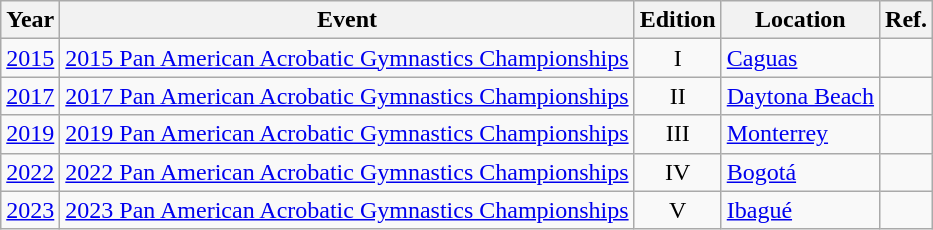<table class="wikitable">
<tr>
<th>Year</th>
<th>Event</th>
<th>Edition</th>
<th>Location</th>
<th>Ref.</th>
</tr>
<tr>
<td><a href='#'>2015</a></td>
<td><a href='#'>2015 Pan American Acrobatic Gymnastics Championships</a></td>
<td align=center>I</td>
<td> <a href='#'>Caguas</a></td>
<td></td>
</tr>
<tr>
<td><a href='#'>2017</a></td>
<td><a href='#'>2017 Pan American Acrobatic Gymnastics Championships</a></td>
<td align=center>II</td>
<td> <a href='#'>Daytona Beach</a></td>
<td></td>
</tr>
<tr>
<td><a href='#'>2019</a></td>
<td><a href='#'>2019 Pan American Acrobatic Gymnastics Championships</a></td>
<td align=center>III</td>
<td> <a href='#'>Monterrey</a></td>
<td></td>
</tr>
<tr>
<td><a href='#'>2022</a></td>
<td><a href='#'>2022 Pan American Acrobatic Gymnastics Championships</a></td>
<td align=center>IV</td>
<td> <a href='#'>Bogotá</a></td>
<td></td>
</tr>
<tr>
<td><a href='#'>2023</a></td>
<td><a href='#'>2023 Pan American Acrobatic Gymnastics Championships</a></td>
<td align=center>V</td>
<td> <a href='#'>Ibagué</a></td>
<td></td>
</tr>
</table>
